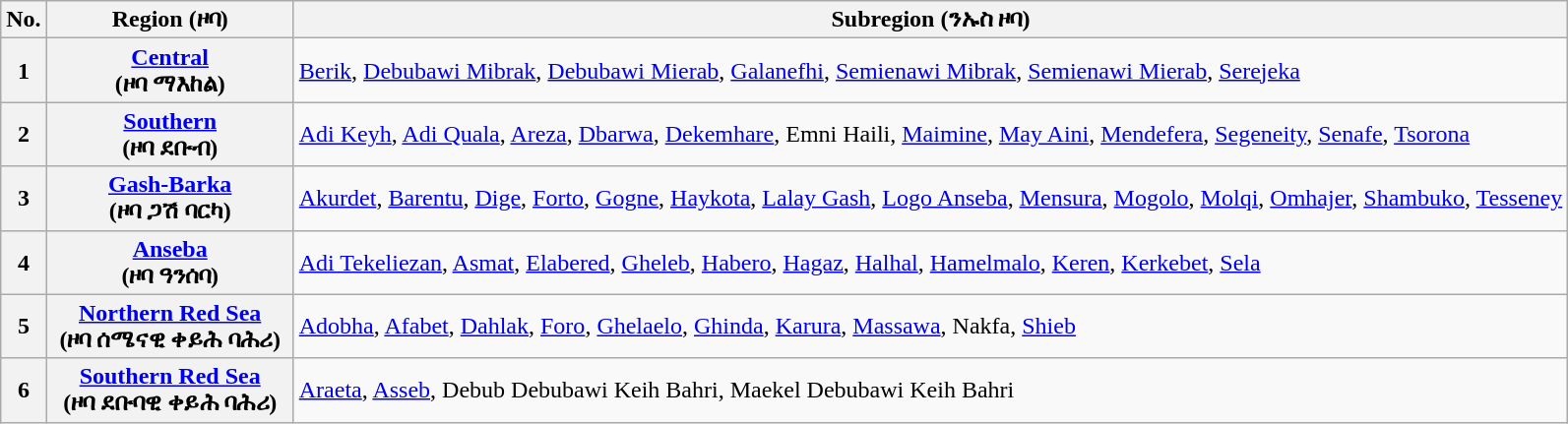<table class="wikitable">
<tr>
<th>No.</th>
<th style="width:10em;">Region <span>(ዞባ)</span></th>
<th>Subregion <span>(ንኡስ ዞባ)</span></th>
</tr>
<tr>
<th>1</th>
<th><a href='#'>Central</a><br><span>(ዞባ ማእከል)</span></th>
<td><a href='#'>Berik</a>, <a href='#'>Debubawi Mibrak</a>, <a href='#'>Debubawi Mierab</a>, <a href='#'>Galanefhi</a>, <a href='#'>Semienawi Mibrak</a>, <a href='#'>Semienawi Mierab</a>, <a href='#'>Serejeka</a></td>
</tr>
<tr>
<th>2</th>
<th><a href='#'>Southern</a><br><span>(ዞባ ደቡብ)</span></th>
<td><a href='#'>Adi Keyh</a>, <a href='#'>Adi Quala</a>, <a href='#'>Areza</a>, <a href='#'>Dbarwa</a>, <a href='#'>Dekemhare</a>, Emni Haili, <a href='#'>Maimine</a>, <a href='#'>May Aini</a>, <a href='#'>Mendefera</a>, <a href='#'>Segeneity</a>, <a href='#'>Senafe</a>, <a href='#'>Tsorona</a></td>
</tr>
<tr>
<th>3</th>
<th><a href='#'>Gash-Barka</a><br><span>(ዞባ ጋሽ ባርካ)</span></th>
<td><a href='#'>Akurdet</a>, <a href='#'>Barentu</a>, <a href='#'>Dige</a>, <a href='#'>Forto</a>, <a href='#'>Gogne</a>, <a href='#'>Haykota</a>,  <a href='#'>Lalay Gash</a>, <a href='#'>Logo Anseba</a>, <a href='#'>Mensura</a>, <a href='#'>Mogolo</a>, <a href='#'>Molqi</a>, <a href='#'>Omhajer</a>, <a href='#'>Shambuko</a>, <a href='#'>Tesseney</a></td>
</tr>
<tr>
<th>4</th>
<th><a href='#'>Anseba</a><br><span>(ዞባ ዓንሰባ)</span></th>
<td><a href='#'>Adi Tekeliezan</a>, <a href='#'>Asmat</a>, <a href='#'>Elabered</a>, <a href='#'>Gheleb</a>, <a href='#'>Habero</a>, <a href='#'>Hagaz</a>, <a href='#'>Halhal</a>, <a href='#'>Hamelmalo</a>, <a href='#'>Keren</a>, <a href='#'>Kerkebet</a>, <a href='#'>Sela</a></td>
</tr>
<tr>
<th>5</th>
<th><a href='#'>Northern Red Sea</a><br><span>(ዞባ ሰሜናዊ ቀይሕ ባሕሪ)</span></th>
<td><a href='#'>Adobha</a>, <a href='#'>Afabet</a>, <a href='#'>Dahlak</a>, <a href='#'>Foro</a>, <a href='#'>Ghelaelo</a>, <a href='#'>Ghinda</a>, <a href='#'>Karura</a>, <a href='#'>Massawa</a>, Nakfa, <a href='#'>Shieb</a></td>
</tr>
<tr>
<th>6</th>
<th><a href='#'>Southern Red Sea</a><br><span>(ዞባ ደቡባዊ ቀይሕ ባሕሪ)</span></th>
<td><a href='#'>Araeta</a>, <a href='#'>Asseb</a>, Debub Debubawi Keih Bahri, Maekel Debubawi Keih Bahri</td>
</tr>
</table>
